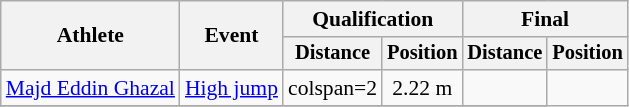<table class=wikitable style=font-size:90%;text-align:center>
<tr>
<th rowspan=2>Athlete</th>
<th rowspan=2>Event</th>
<th colspan=2>Qualification</th>
<th colspan=2>Final</th>
</tr>
<tr style=font-size:95%>
<th>Distance</th>
<th>Position</th>
<th>Distance</th>
<th>Position</th>
</tr>
<tr>
<td align=left><a href='#'>Majd Eddin Ghazal</a></td>
<td align=left><a href='#'>High jump</a></td>
<td>colspan=2 </td>
<td>2.22 m</td>
<td></td>
</tr>
<tr>
</tr>
</table>
